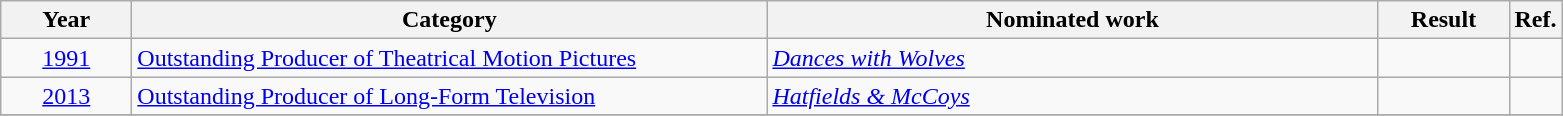<table class=wikitable>
<tr>
<th scope="col" style="width:5em;">Year</th>
<th scope="col" style="width:26em;">Category</th>
<th scope="col" style="width:25em;">Nominated work</th>
<th scope="col" style="width:5em;">Result</th>
<th>Ref.</th>
</tr>
<tr>
<td style="text-align:center;"><a href='#'>1991</a></td>
<td><a href='#'>Outstanding Producer of Theatrical Motion Pictures</a></td>
<td><em><a href='#'>Dances with Wolves</a></em></td>
<td></td>
<td></td>
</tr>
<tr>
<td style="text-align:center;"><a href='#'>2013</a></td>
<td><a href='#'>Outstanding Producer of Long-Form Television</a></td>
<td><em><a href='#'>Hatfields & McCoys</a></em></td>
<td></td>
<td></td>
</tr>
<tr>
</tr>
</table>
